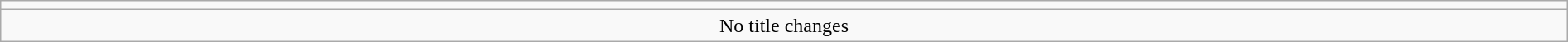<table class="wikitable" style="text-align:center; width:100%;">
<tr>
<td colspan=5><strong></strong></td>
</tr>
<tr>
<td colspan="5">No title changes</td>
</tr>
</table>
